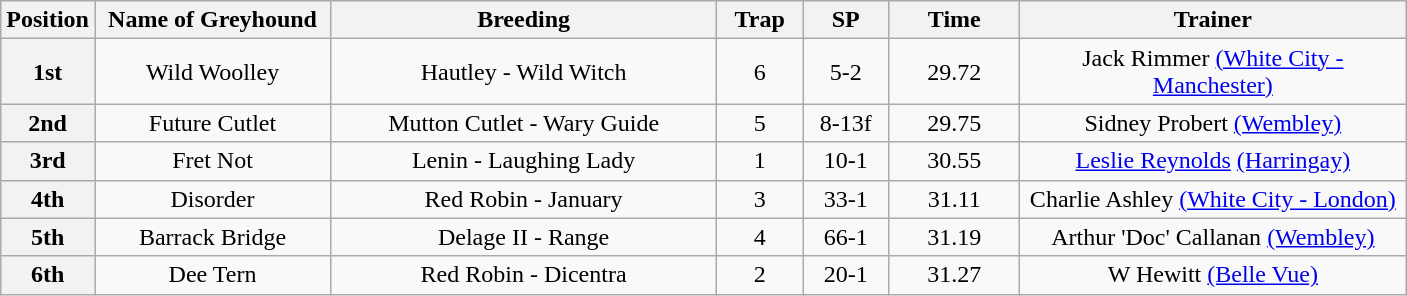<table class="wikitable" style="text-align: center">
<tr>
<th width=50>Position</th>
<th width=150>Name of Greyhound</th>
<th width=250>Breeding</th>
<th width=50>Trap</th>
<th width=50>SP</th>
<th width=80>Time</th>
<th width=250>Trainer</th>
</tr>
<tr>
<th>1st</th>
<td>Wild Woolley</td>
<td>Hautley - Wild Witch</td>
<td>6</td>
<td>5-2</td>
<td>29.72</td>
<td>Jack Rimmer <a href='#'>(White City - Manchester)</a></td>
</tr>
<tr>
<th>2nd</th>
<td>Future Cutlet</td>
<td>Mutton Cutlet - Wary Guide</td>
<td>5</td>
<td>8-13f</td>
<td>29.75</td>
<td>Sidney Probert <a href='#'>(Wembley)</a></td>
</tr>
<tr>
<th>3rd</th>
<td>Fret Not</td>
<td>Lenin - Laughing Lady</td>
<td>1</td>
<td>10-1</td>
<td>30.55</td>
<td><a href='#'>Leslie Reynolds</a> <a href='#'>(Harringay)</a></td>
</tr>
<tr>
<th>4th</th>
<td>Disorder</td>
<td>Red Robin - January</td>
<td>3</td>
<td>33-1</td>
<td>31.11</td>
<td>Charlie Ashley <a href='#'>(White City - London)</a></td>
</tr>
<tr>
<th>5th</th>
<td>Barrack Bridge</td>
<td>Delage II - Range</td>
<td>4</td>
<td>66-1</td>
<td>31.19</td>
<td>Arthur 'Doc' Callanan <a href='#'>(Wembley)</a></td>
</tr>
<tr>
<th>6th</th>
<td>Dee Tern</td>
<td>Red Robin - Dicentra</td>
<td>2</td>
<td>20-1</td>
<td>31.27</td>
<td>W Hewitt <a href='#'>(Belle Vue)</a></td>
</tr>
</table>
